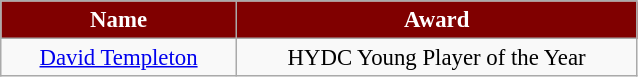<table class="wikitable" style="font-size: 95%; text-align: center;">
<tr>
<th scope="col" style="background:maroon; color:white; width:150px;">Name</th>
<th scope="col" style="background:maroon; color:white; width:260px;">Award</th>
</tr>
<tr>
<td><a href='#'>David Templeton</a></td>
<td>HYDC Young Player of the Year</td>
</tr>
</table>
